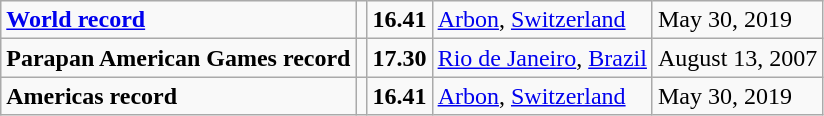<table class="wikitable">
<tr>
<td><strong><a href='#'>World record</a></strong></td>
<td></td>
<td><strong>16.41</strong></td>
<td><a href='#'>Arbon</a>, <a href='#'>Switzerland</a></td>
<td>May 30, 2019</td>
</tr>
<tr>
<td><strong>Parapan American Games record</strong></td>
<td></td>
<td><strong>17.30</strong></td>
<td><a href='#'>Rio de Janeiro</a>, <a href='#'>Brazil</a></td>
<td>August 13, 2007</td>
</tr>
<tr>
<td><strong>Americas record</strong></td>
<td></td>
<td><strong>16.41</strong></td>
<td><a href='#'>Arbon</a>, <a href='#'>Switzerland</a></td>
<td>May 30, 2019</td>
</tr>
</table>
